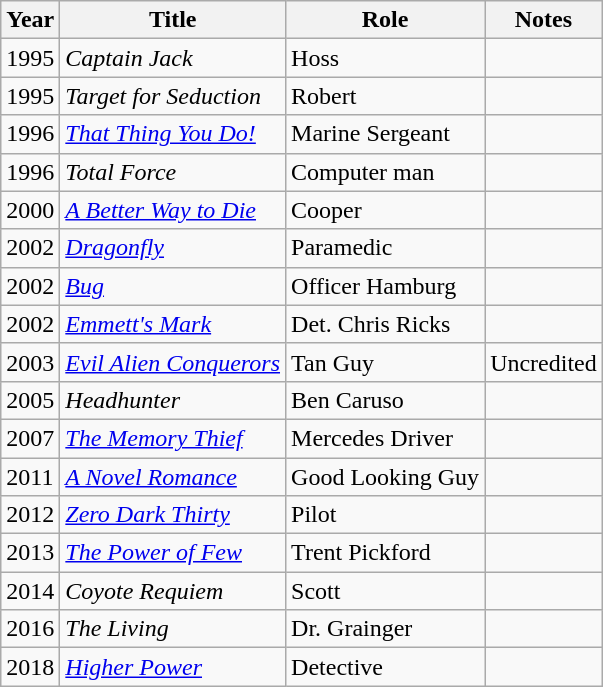<table class="wikitable sortable">
<tr>
<th>Year</th>
<th>Title</th>
<th>Role</th>
<th>Notes</th>
</tr>
<tr>
<td>1995</td>
<td><em>Captain Jack</em></td>
<td>Hoss</td>
<td></td>
</tr>
<tr>
<td>1995</td>
<td><em>Target for Seduction</em></td>
<td>Robert</td>
<td></td>
</tr>
<tr>
<td>1996</td>
<td><em><a href='#'>That Thing You Do!</a></em></td>
<td>Marine Sergeant</td>
<td></td>
</tr>
<tr>
<td>1996</td>
<td><em>Total Force</em></td>
<td>Computer man</td>
<td></td>
</tr>
<tr>
<td>2000</td>
<td><em><a href='#'>A Better Way to Die</a></em></td>
<td>Cooper</td>
<td></td>
</tr>
<tr>
<td>2002</td>
<td><a href='#'><em>Dragonfly</em></a></td>
<td>Paramedic</td>
<td></td>
</tr>
<tr>
<td>2002</td>
<td><a href='#'><em>Bug</em></a></td>
<td>Officer Hamburg</td>
<td></td>
</tr>
<tr>
<td>2002</td>
<td><em><a href='#'>Emmett's Mark</a></em></td>
<td>Det. Chris Ricks</td>
<td></td>
</tr>
<tr>
<td>2003</td>
<td><em><a href='#'>Evil Alien Conquerors</a></em></td>
<td>Tan Guy</td>
<td>Uncredited</td>
</tr>
<tr>
<td>2005</td>
<td><em>Headhunter</em></td>
<td>Ben Caruso</td>
<td></td>
</tr>
<tr>
<td>2007</td>
<td><em><a href='#'>The Memory Thief</a></em></td>
<td>Mercedes Driver</td>
<td></td>
</tr>
<tr>
<td>2011</td>
<td><em><a href='#'>A Novel Romance</a></em></td>
<td>Good Looking Guy</td>
<td></td>
</tr>
<tr>
<td>2012</td>
<td><em><a href='#'>Zero Dark Thirty</a></em></td>
<td>Pilot</td>
<td></td>
</tr>
<tr>
<td>2013</td>
<td><em><a href='#'>The Power of Few</a></em></td>
<td>Trent Pickford</td>
<td></td>
</tr>
<tr>
<td>2014</td>
<td><em>Coyote Requiem</em></td>
<td>Scott</td>
<td></td>
</tr>
<tr>
<td>2016</td>
<td><em>The Living</em></td>
<td>Dr. Grainger</td>
<td></td>
</tr>
<tr>
<td>2018</td>
<td><a href='#'><em>Higher Power</em></a></td>
<td>Detective</td>
<td></td>
</tr>
</table>
